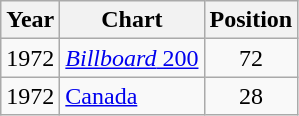<table class="wikitable">
<tr>
<th>Year</th>
<th>Chart</th>
<th>Position</th>
</tr>
<tr>
<td>1972</td>
<td><a href='#'><em>Billboard</em> 200</a></td>
<td align="center">72</td>
</tr>
<tr>
<td>1972</td>
<td><a href='#'>Canada</a></td>
<td align="center">28</td>
</tr>
</table>
